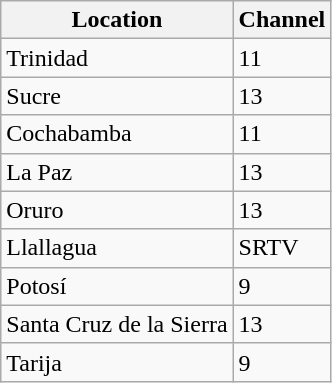<table class="wikitable sortable">
<tr>
<th>Location</th>
<th>Channel</th>
</tr>
<tr>
<td>Trinidad</td>
<td>11</td>
</tr>
<tr>
<td>Sucre</td>
<td>13</td>
</tr>
<tr>
<td>Cochabamba</td>
<td>11</td>
</tr>
<tr>
<td>La Paz</td>
<td>13</td>
</tr>
<tr>
<td>Oruro</td>
<td>13</td>
</tr>
<tr>
<td>Llallagua</td>
<td>SRTV</td>
</tr>
<tr>
<td>Potosí</td>
<td>9</td>
</tr>
<tr>
<td>Santa Cruz de la Sierra</td>
<td>13</td>
</tr>
<tr>
<td>Tarija</td>
<td>9</td>
</tr>
</table>
